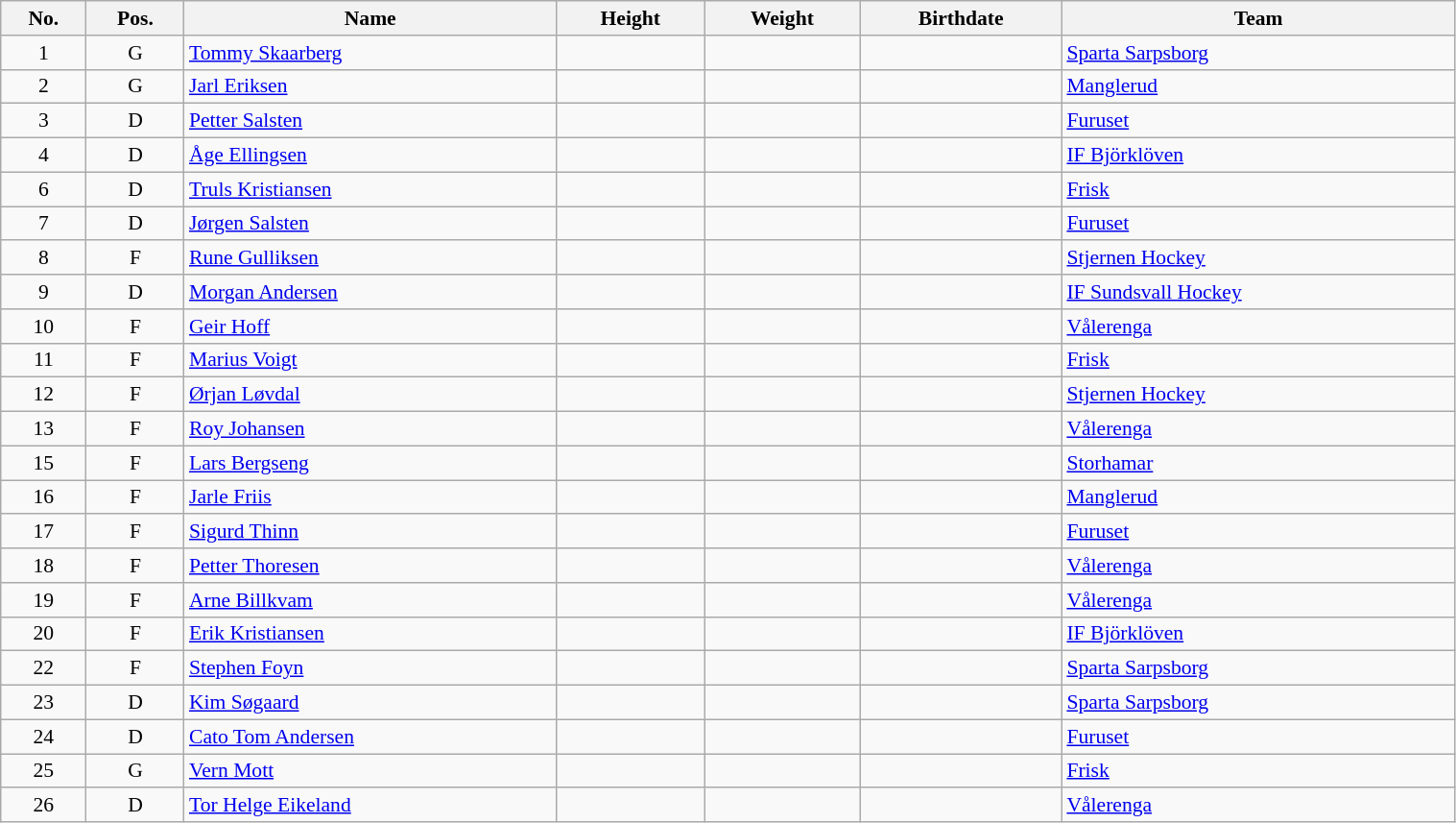<table class="wikitable sortable" width="80%" style="font-size: 90%; text-align: center;">
<tr>
<th>No.</th>
<th>Pos.</th>
<th>Name</th>
<th>Height</th>
<th>Weight</th>
<th>Birthdate</th>
<th>Team</th>
</tr>
<tr>
<td>1</td>
<td>G</td>
<td style="text-align:left;"><a href='#'>Tommy Skaarberg</a></td>
<td></td>
<td></td>
<td style="text-align:right;"></td>
<td style="text-align:left;"> <a href='#'>Sparta Sarpsborg</a></td>
</tr>
<tr>
<td>2</td>
<td>G</td>
<td style="text-align:left;"><a href='#'>Jarl Eriksen</a></td>
<td></td>
<td></td>
<td style="text-align:right;"></td>
<td style="text-align:left;"> <a href='#'>Manglerud</a></td>
</tr>
<tr>
<td>3</td>
<td>D</td>
<td style="text-align:left;"><a href='#'>Petter Salsten</a></td>
<td></td>
<td></td>
<td style="text-align:right;"></td>
<td style="text-align:left;"> <a href='#'>Furuset</a></td>
</tr>
<tr>
<td>4</td>
<td>D</td>
<td style="text-align:left;"><a href='#'>Åge Ellingsen</a></td>
<td></td>
<td></td>
<td style="text-align:right;"></td>
<td style="text-align:left;"> <a href='#'>IF Björklöven</a></td>
</tr>
<tr>
<td>6</td>
<td>D</td>
<td style="text-align:left;"><a href='#'>Truls Kristiansen</a></td>
<td></td>
<td></td>
<td style="text-align:right;"></td>
<td style="text-align:left;"> <a href='#'>Frisk</a></td>
</tr>
<tr>
<td>7</td>
<td>D</td>
<td style="text-align:left;"><a href='#'>Jørgen Salsten</a></td>
<td></td>
<td></td>
<td style="text-align:right;"></td>
<td style="text-align:left;"> <a href='#'>Furuset</a></td>
</tr>
<tr>
<td>8</td>
<td>F</td>
<td style="text-align:left;"><a href='#'>Rune Gulliksen</a></td>
<td></td>
<td></td>
<td style="text-align:right;"></td>
<td style="text-align:left;"> <a href='#'>Stjernen Hockey</a></td>
</tr>
<tr>
<td>9</td>
<td>D</td>
<td style="text-align:left;"><a href='#'>Morgan Andersen</a></td>
<td></td>
<td></td>
<td style="text-align:right;"></td>
<td style="text-align:left;"> <a href='#'>IF Sundsvall Hockey</a></td>
</tr>
<tr>
<td>10</td>
<td>F</td>
<td style="text-align:left;"><a href='#'>Geir Hoff</a></td>
<td></td>
<td></td>
<td style="text-align:right;"></td>
<td style="text-align:left;"> <a href='#'>Vålerenga</a></td>
</tr>
<tr>
<td>11</td>
<td>F</td>
<td style="text-align:left;"><a href='#'>Marius Voigt</a></td>
<td></td>
<td></td>
<td style="text-align:right;"></td>
<td style="text-align:left;"> <a href='#'>Frisk</a></td>
</tr>
<tr>
<td>12</td>
<td>F</td>
<td style="text-align:left;"><a href='#'>Ørjan Løvdal</a></td>
<td></td>
<td></td>
<td style="text-align:right;"></td>
<td style="text-align:left;"> <a href='#'>Stjernen Hockey</a></td>
</tr>
<tr>
<td>13</td>
<td>F</td>
<td style="text-align:left;"><a href='#'>Roy Johansen</a></td>
<td></td>
<td></td>
<td style="text-align:right;"></td>
<td style="text-align:left;"> <a href='#'>Vålerenga</a></td>
</tr>
<tr>
<td>15</td>
<td>F</td>
<td style="text-align:left;"><a href='#'>Lars Bergseng</a></td>
<td></td>
<td></td>
<td style="text-align:right;"></td>
<td style="text-align:left;"> <a href='#'>Storhamar</a></td>
</tr>
<tr>
<td>16</td>
<td>F</td>
<td style="text-align:left;"><a href='#'>Jarle Friis</a></td>
<td></td>
<td></td>
<td style="text-align:right;"></td>
<td style="text-align:left;"> <a href='#'>Manglerud</a></td>
</tr>
<tr>
<td>17</td>
<td>F</td>
<td style="text-align:left;"><a href='#'>Sigurd Thinn</a></td>
<td></td>
<td></td>
<td style="text-align:right;"></td>
<td style="text-align:left;"> <a href='#'>Furuset</a></td>
</tr>
<tr>
<td>18</td>
<td>F</td>
<td style="text-align:left;"><a href='#'>Petter Thoresen</a></td>
<td></td>
<td></td>
<td style="text-align:right;"></td>
<td style="text-align:left;"> <a href='#'>Vålerenga</a></td>
</tr>
<tr>
<td>19</td>
<td>F</td>
<td style="text-align:left;"><a href='#'>Arne Billkvam</a></td>
<td></td>
<td></td>
<td style="text-align:right;"></td>
<td style="text-align:left;"> <a href='#'>Vålerenga</a></td>
</tr>
<tr>
<td>20</td>
<td>F</td>
<td style="text-align:left;"><a href='#'>Erik Kristiansen</a></td>
<td></td>
<td></td>
<td style="text-align:right;"></td>
<td style="text-align:left;"> <a href='#'>IF Björklöven</a></td>
</tr>
<tr>
<td>22</td>
<td>F</td>
<td style="text-align:left;"><a href='#'>Stephen Foyn</a></td>
<td></td>
<td></td>
<td style="text-align:right;"></td>
<td style="text-align:left;"> <a href='#'>Sparta Sarpsborg</a></td>
</tr>
<tr>
<td>23</td>
<td>D</td>
<td style="text-align:left;"><a href='#'>Kim Søgaard</a></td>
<td></td>
<td></td>
<td style="text-align:right;"></td>
<td style="text-align:left;"> <a href='#'>Sparta Sarpsborg</a></td>
</tr>
<tr>
<td>24</td>
<td>D</td>
<td style="text-align:left;"><a href='#'>Cato Tom Andersen</a></td>
<td></td>
<td></td>
<td style="text-align:right;"></td>
<td style="text-align:left;"> <a href='#'>Furuset</a></td>
</tr>
<tr>
<td>25</td>
<td>G</td>
<td style="text-align:left;"><a href='#'>Vern Mott</a></td>
<td></td>
<td></td>
<td style="text-align:right;"></td>
<td style="text-align:left;"> <a href='#'>Frisk</a></td>
</tr>
<tr>
<td>26</td>
<td>D</td>
<td style="text-align:left;"><a href='#'>Tor Helge Eikeland</a></td>
<td></td>
<td></td>
<td style="text-align:right;"></td>
<td style="text-align:left;"> <a href='#'>Vålerenga</a></td>
</tr>
</table>
